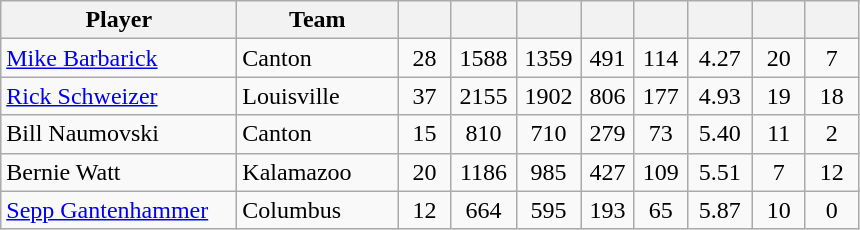<table class="wikitable">
<tr>
<th width=150>Player</th>
<th width=100>Team</th>
<th width=28></th>
<th width=36></th>
<th width=36></th>
<th width=28></th>
<th width=28></th>
<th width=36></th>
<th width=28></th>
<th width=28></th>
</tr>
<tr align=center>
<td align=left><a href='#'>Mike Barbarick</a></td>
<td align=left>Canton</td>
<td>28</td>
<td>1588</td>
<td>1359</td>
<td>491</td>
<td>114</td>
<td>4.27</td>
<td>20</td>
<td>7</td>
</tr>
<tr align=center>
<td align=left><a href='#'>Rick Schweizer</a></td>
<td align=left>Louisville</td>
<td>37</td>
<td>2155</td>
<td>1902</td>
<td>806</td>
<td>177</td>
<td>4.93</td>
<td>19</td>
<td>18</td>
</tr>
<tr align=center>
<td align=left>Bill Naumovski</td>
<td align=left>Canton</td>
<td>15</td>
<td>810</td>
<td>710</td>
<td>279</td>
<td>73</td>
<td>5.40</td>
<td>11</td>
<td>2</td>
</tr>
<tr align=center>
<td align=left>Bernie Watt</td>
<td align=left>Kalamazoo</td>
<td>20</td>
<td>1186</td>
<td>985</td>
<td>427</td>
<td>109</td>
<td>5.51</td>
<td>7</td>
<td>12</td>
</tr>
<tr align=center>
<td align=left><a href='#'>Sepp Gantenhammer</a></td>
<td align=left>Columbus</td>
<td>12</td>
<td>664</td>
<td>595</td>
<td>193</td>
<td>65</td>
<td>5.87</td>
<td>10</td>
<td>0</td>
</tr>
</table>
